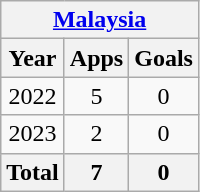<table class="wikitable" style="text-align:center">
<tr>
<th colspan=3><a href='#'>Malaysia</a></th>
</tr>
<tr>
<th>Year</th>
<th>Apps</th>
<th>Goals</th>
</tr>
<tr>
<td>2022</td>
<td>5</td>
<td>0</td>
</tr>
<tr>
<td>2023</td>
<td>2</td>
<td>0</td>
</tr>
<tr>
<th>Total</th>
<th>7</th>
<th>0</th>
</tr>
</table>
